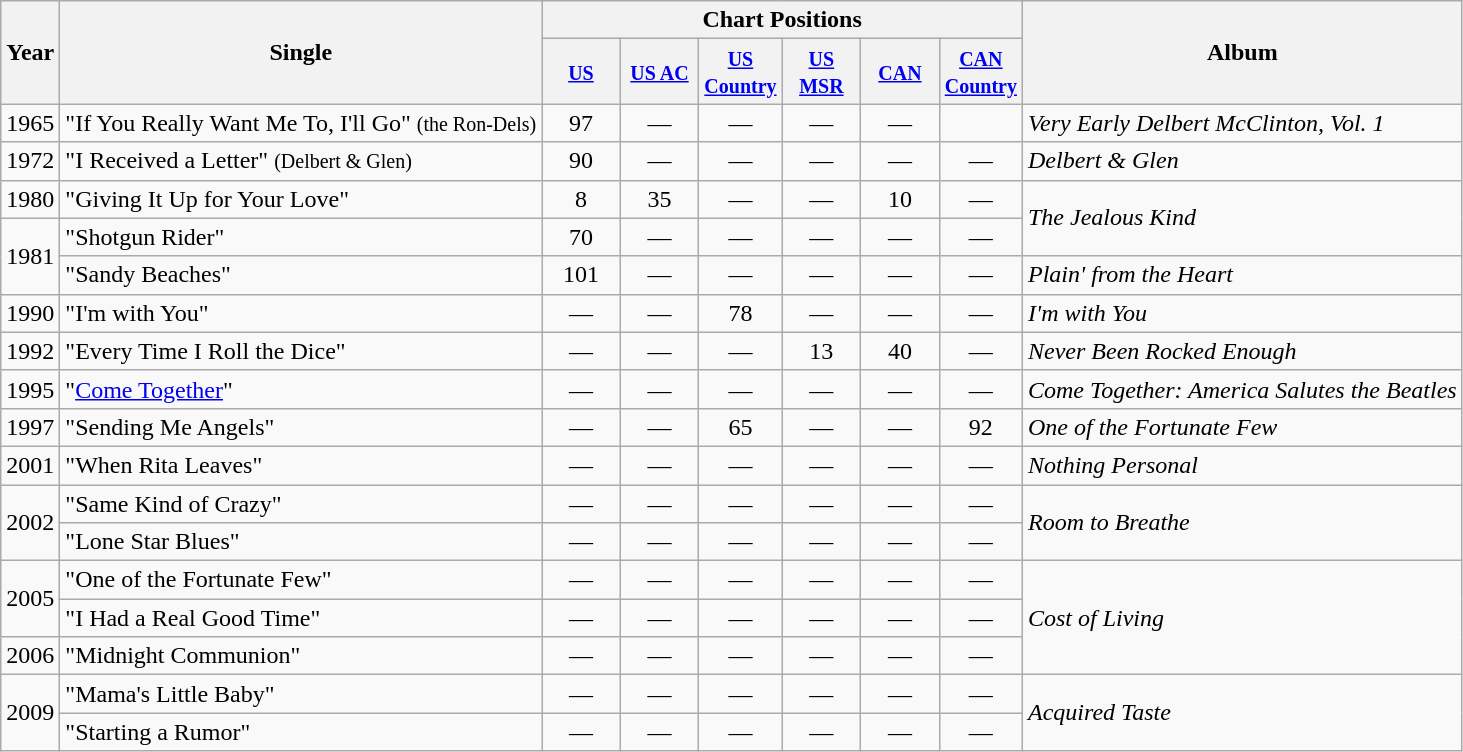<table class="wikitable">
<tr>
<th rowspan="2">Year</th>
<th rowspan="2">Single</th>
<th colspan="6">Chart Positions</th>
<th rowspan="2">Album</th>
</tr>
<tr>
<th width="45"><small><a href='#'>US</a></small><br></th>
<th width="45"><small><a href='#'>US AC</a></small><br></th>
<th width="45"><small><a href='#'>US Country</a></small><br></th>
<th width="45"><small><a href='#'>US MSR</a></small></th>
<th width="45"><small><a href='#'>CAN</a></small></th>
<th width="45"><small><a href='#'>CAN Country</a></small></th>
</tr>
<tr>
<td>1965</td>
<td>"If You Really Want Me To, I'll Go" <small>(the Ron-Dels)</small></td>
<td style="text-align:center;">97</td>
<td style="text-align:center;">—</td>
<td style="text-align:center;">—</td>
<td style="text-align:center;">—</td>
<td style="text-align:center;">—</td>
<td style="text-align:center;"></td>
<td><em>Very Early Delbert McClinton, Vol. 1</em></td>
</tr>
<tr>
<td>1972</td>
<td>"I Received a Letter" <small>(Delbert & Glen)</small></td>
<td style="text-align:center;">90</td>
<td style="text-align:center;">—</td>
<td style="text-align:center;">—</td>
<td style="text-align:center;">—</td>
<td style="text-align:center;">—</td>
<td style="text-align:center;">—</td>
<td><em>Delbert & Glen</em></td>
</tr>
<tr>
<td>1980</td>
<td>"Giving It Up for Your Love"</td>
<td style="text-align:center;">8</td>
<td style="text-align:center;">35</td>
<td style="text-align:center;">—</td>
<td style="text-align:center;">—</td>
<td style="text-align:center;">10</td>
<td style="text-align:center;">—</td>
<td rowspan=2'><em>The Jealous Kind</em></td>
</tr>
<tr>
<td rowspan=2>1981</td>
<td>"Shotgun Rider"</td>
<td style="text-align:center;">70</td>
<td style="text-align:center;">—</td>
<td style="text-align:center;">—</td>
<td style="text-align:center;">—</td>
<td style="text-align:center;">—</td>
<td style="text-align:center;">—</td>
</tr>
<tr>
<td>"Sandy Beaches"</td>
<td style="text-align:center;">101</td>
<td style="text-align:center;">—</td>
<td style="text-align:center;">—</td>
<td style="text-align:center;">—</td>
<td style="text-align:center;">—</td>
<td style="text-align:center;">—</td>
<td><em>Plain' from the Heart</em></td>
</tr>
<tr>
<td>1990</td>
<td>"I'm with You"</td>
<td style="text-align:center;">—</td>
<td style="text-align:center;">—</td>
<td style="text-align:center;">78</td>
<td style="text-align:center;">—</td>
<td style="text-align:center;">—</td>
<td style="text-align:center;">—</td>
<td><em>I'm with You</em></td>
</tr>
<tr>
<td>1992</td>
<td>"Every Time I Roll the Dice"</td>
<td style="text-align:center;">—</td>
<td style="text-align:center;">—</td>
<td style="text-align:center;">—</td>
<td style="text-align:center;">13</td>
<td style="text-align:center;">40</td>
<td style="text-align:center;">—</td>
<td><em>Never Been Rocked Enough</em></td>
</tr>
<tr>
<td>1995</td>
<td>"<a href='#'>Come Together</a>"</td>
<td style="text-align:center;">—</td>
<td style="text-align:center;">—</td>
<td style="text-align:center;">—</td>
<td style="text-align:center;">—</td>
<td style="text-align:center;">—</td>
<td style="text-align:center;">—</td>
<td><em>Come Together: America Salutes the Beatles</em></td>
</tr>
<tr>
<td>1997</td>
<td>"Sending Me Angels"</td>
<td style="text-align:center;">—</td>
<td style="text-align:center;">—</td>
<td style="text-align:center;">65</td>
<td style="text-align:center;">—</td>
<td style="text-align:center;">—</td>
<td style="text-align:center;">92</td>
<td><em>One of the Fortunate Few</em></td>
</tr>
<tr>
<td>2001</td>
<td>"When Rita Leaves"</td>
<td style="text-align:center;">—</td>
<td style="text-align:center;">—</td>
<td style="text-align:center;">—</td>
<td style="text-align:center;">—</td>
<td style="text-align:center;">—</td>
<td style="text-align:center;">—</td>
<td><em>Nothing Personal</em></td>
</tr>
<tr>
<td rowspan=2>2002</td>
<td>"Same Kind of Crazy"</td>
<td style="text-align:center;">—</td>
<td style="text-align:center;">—</td>
<td style="text-align:center;">—</td>
<td style="text-align:center;">—</td>
<td style="text-align:center;">—</td>
<td style="text-align:center;">—</td>
<td rowspan=2><em>Room to Breathe</em></td>
</tr>
<tr>
<td>"Lone Star Blues"</td>
<td style="text-align:center;">—</td>
<td style="text-align:center;">—</td>
<td style="text-align:center;">—</td>
<td style="text-align:center;">—</td>
<td style="text-align:center;">—</td>
<td style="text-align:center;">—</td>
</tr>
<tr>
<td rowspan=2>2005</td>
<td>"One of the Fortunate Few"</td>
<td style="text-align:center;">—</td>
<td style="text-align:center;">—</td>
<td style="text-align:center;">—</td>
<td style="text-align:center;">—</td>
<td style="text-align:center;">—</td>
<td style="text-align:center;">—</td>
<td rowspan=3><em>Cost of Living</em></td>
</tr>
<tr>
<td>"I Had a Real Good Time"</td>
<td style="text-align:center;">—</td>
<td style="text-align:center;">—</td>
<td style="text-align:center;">—</td>
<td style="text-align:center;">—</td>
<td style="text-align:center;">—</td>
<td style="text-align:center;">—</td>
</tr>
<tr>
<td>2006</td>
<td>"Midnight Communion"</td>
<td style="text-align:center;">—</td>
<td style="text-align:center;">—</td>
<td style="text-align:center;">—</td>
<td style="text-align:center;">—</td>
<td style="text-align:center;">—</td>
<td style="text-align:center;">—</td>
</tr>
<tr>
<td rowspan=2>2009</td>
<td>"Mama's Little Baby"</td>
<td style="text-align:center;">—</td>
<td style="text-align:center;">—</td>
<td style="text-align:center;">—</td>
<td style="text-align:center;">—</td>
<td style="text-align:center;">—</td>
<td style="text-align:center;">—</td>
<td rowspan=2><em>Acquired Taste</em></td>
</tr>
<tr>
<td>"Starting a Rumor"</td>
<td style="text-align:center;">—</td>
<td style="text-align:center;">—</td>
<td style="text-align:center;">—</td>
<td style="text-align:center;">—</td>
<td style="text-align:center;">—</td>
<td style="text-align:center;">—</td>
</tr>
</table>
